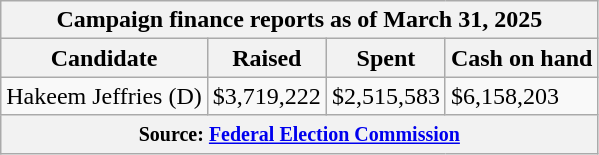<table class="wikitable sortable">
<tr>
<th colspan=4>Campaign finance reports as of March 31, 2025</th>
</tr>
<tr style="text-align:center;">
<th>Candidate</th>
<th>Raised</th>
<th>Spent</th>
<th>Cash on hand</th>
</tr>
<tr>
<td>Hakeem Jeffries (D)</td>
<td>$3,719,222</td>
<td>$2,515,583</td>
<td>$6,158,203</td>
</tr>
<tr>
<th colspan="4"><small>Source: <a href='#'>Federal Election Commission</a></small></th>
</tr>
</table>
